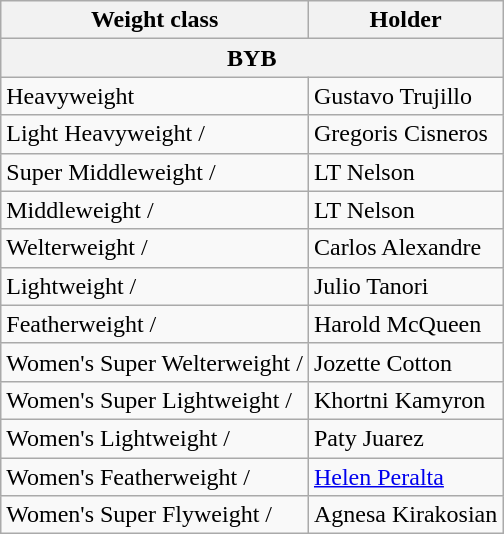<table class="wikitable">
<tr>
<th>Weight class</th>
<th>Holder</th>
</tr>
<tr ->
<th colspan="2" style="text-align:center;">BYB</th>
</tr>
<tr>
<td>Heavyweight</td>
<td>Gustavo Trujillo</td>
</tr>
<tr>
<td>Light Heavyweight / </td>
<td>Gregoris Cisneros</td>
</tr>
<tr>
<td>Super Middleweight / </td>
<td>LT Nelson</td>
</tr>
<tr>
<td>Middleweight / </td>
<td>LT Nelson</td>
</tr>
<tr>
<td>Welterweight / </td>
<td>Carlos Alexandre</td>
</tr>
<tr>
<td>Lightweight / </td>
<td>Julio Tanori</td>
</tr>
<tr>
<td>Featherweight / </td>
<td>Harold McQueen</td>
</tr>
<tr>
<td>Women's Super Welterweight / </td>
<td>Jozette Cotton</td>
</tr>
<tr>
<td>Women's Super Lightweight / </td>
<td>Khortni Kamyron</td>
</tr>
<tr>
<td>Women's Lightweight / </td>
<td>Paty Juarez</td>
</tr>
<tr>
<td>Women's Featherweight / </td>
<td><a href='#'>Helen Peralta</a></td>
</tr>
<tr>
<td>Women's Super Flyweight / </td>
<td>Agnesa Kirakosian</td>
</tr>
</table>
